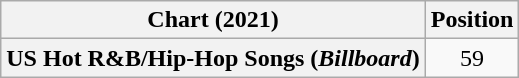<table class="wikitable plainrowheaders" style="text-align:center">
<tr>
<th scope="col">Chart (2021)</th>
<th scope="col">Position</th>
</tr>
<tr>
<th scope="row">US Hot R&B/Hip-Hop Songs (<em>Billboard</em>)</th>
<td>59</td>
</tr>
</table>
